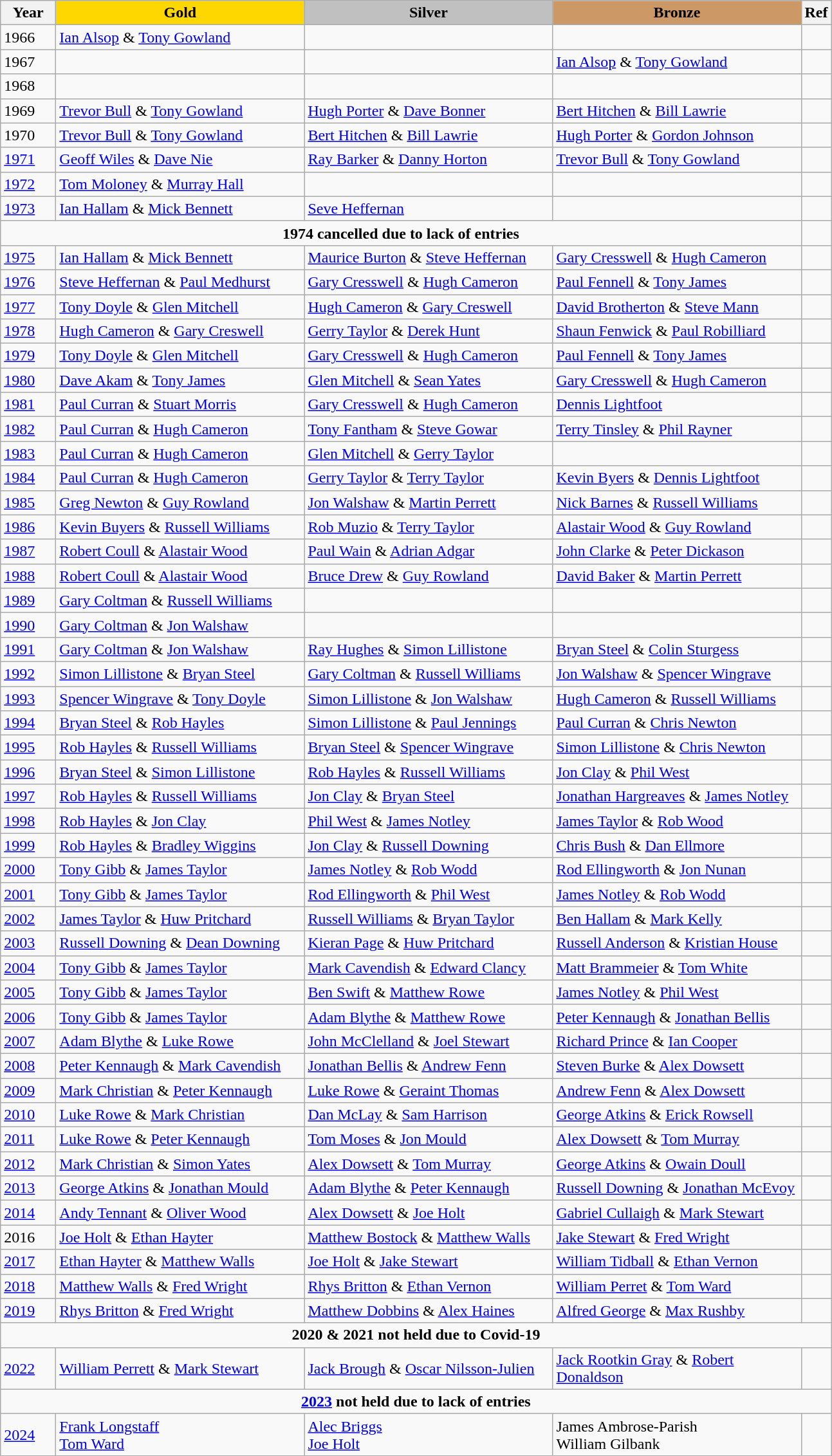<table class="wikitable" style="font-size: 100%">
<tr>
<th width=50>Year</th>
<th width=250 style="background-color: gold;">Gold</th>
<th width=250 style="background-color: silver;">Silver</th>
<th width=250 style="background-color: #cc9966;">Bronze</th>
<th width=20>Ref</th>
</tr>
<tr>
<td>1966</td>
<td><a href='#'>Ian Alsop</a> & <a href='#'>Tony Gowland</a></td>
<td></td>
<td></td>
<td></td>
</tr>
<tr>
<td>1967</td>
<td></td>
<td></td>
<td><a href='#'>Ian Alsop</a> & <a href='#'>Tony Gowland</a></td>
<td></td>
</tr>
<tr>
<td>1968</td>
<td></td>
<td></td>
<td></td>
<td></td>
</tr>
<tr>
<td>1969</td>
<td><a href='#'>Trevor Bull</a> & <a href='#'>Tony Gowland</a></td>
<td><a href='#'>Hugh Porter</a> & <a href='#'>Dave Bonner</a></td>
<td><a href='#'>Bert Hitchen</a> & <a href='#'>Bill Lawrie</a></td>
<td></td>
</tr>
<tr>
<td>1970</td>
<td><a href='#'>Trevor Bull</a> & <a href='#'>Tony Gowland</a></td>
<td><a href='#'>Bert Hitchen</a> & <a href='#'>Bill Lawrie</a></td>
<td><a href='#'>Hugh Porter</a> & <a href='#'>Gordon Johnson</a></td>
<td></td>
</tr>
<tr>
<td><a href='#'>1971</a></td>
<td><a href='#'>Geoff Wiles</a> & <a href='#'>Dave Nie</a></td>
<td><a href='#'>Ray Barker</a> & <a href='#'>Danny Horton</a></td>
<td><a href='#'>Trevor Bull</a> & <a href='#'>Tony Gowland</a></td>
<td></td>
</tr>
<tr>
<td><a href='#'>1972</a></td>
<td><a href='#'>Tom Moloney</a> & <a href='#'>Murray Hall</a></td>
<td></td>
<td></td>
<td></td>
</tr>
<tr>
<td><a href='#'>1973</a></td>
<td><a href='#'>Ian Hallam</a> & <a href='#'>Mick Bennett</a></td>
<td><a href='#'>Seve Heffernan</a></td>
<td></td>
<td></td>
</tr>
<tr>
<td colspan=4 align=center><strong>1974 cancelled due to lack of entries</strong></td>
<td></td>
</tr>
<tr>
<td><a href='#'>1975</a></td>
<td><a href='#'>Ian Hallam</a> & <a href='#'>Mick Bennett</a></td>
<td><a href='#'>Maurice Burton</a> & <a href='#'>Steve Heffernan</a></td>
<td><a href='#'>Gary Cresswell</a> & <a href='#'>Hugh Cameron</a></td>
<td></td>
</tr>
<tr>
<td><a href='#'>1976</a></td>
<td><a href='#'>Steve Heffernan</a> & <a href='#'>Paul Medhurst</a></td>
<td><a href='#'>Gary Cresswell</a> & <a href='#'>Hugh Cameron</a></td>
<td><a href='#'>Paul Fennell</a> & <a href='#'>Tony James</a></td>
<td></td>
</tr>
<tr>
<td><a href='#'>1977</a></td>
<td><a href='#'>Tony Doyle</a> & <a href='#'>Glen Mitchell</a></td>
<td><a href='#'>Hugh Cameron</a> & <a href='#'>Gary Creswell</a></td>
<td><a href='#'>David Brotherton</a> & <a href='#'>Steve Mann</a></td>
<td></td>
</tr>
<tr>
<td><a href='#'>1978</a></td>
<td><a href='#'>Hugh Cameron</a> & <a href='#'>Gary Creswell</a></td>
<td><a href='#'>Gerry Taylor</a> & <a href='#'>Derek Hunt</a></td>
<td><a href='#'>Shaun Fenwick</a> & <a href='#'>Paul Robilliard</a></td>
<td></td>
</tr>
<tr>
<td><a href='#'>1979</a></td>
<td><a href='#'>Tony Doyle</a> & <a href='#'>Glen Mitchell</a></td>
<td><a href='#'>Gary Cresswell</a> & <a href='#'>Hugh Cameron</a></td>
<td><a href='#'>Paul Fennell</a> & <a href='#'>Tony James</a></td>
<td></td>
</tr>
<tr>
<td><a href='#'>1980</a></td>
<td><a href='#'>Dave Akam</a> & <a href='#'>Tony James</a></td>
<td><a href='#'>Glen Mitchell</a> & <a href='#'>Sean Yates</a></td>
<td><a href='#'>Gary Cresswell</a> & <a href='#'>Hugh Cameron</a></td>
<td></td>
</tr>
<tr>
<td><a href='#'>1981</a></td>
<td><a href='#'>Paul Curran</a> & <a href='#'>Stuart Morris</a></td>
<td><a href='#'>Gary Cresswell</a> & <a href='#'>Hugh Cameron</a></td>
<td><a href='#'>Dennis Lightfoot</a></td>
<td></td>
</tr>
<tr>
<td><a href='#'>1982</a></td>
<td><a href='#'>Paul Curran</a> & <a href='#'>Hugh Cameron</a></td>
<td><a href='#'>Tony Fantham</a> & <a href='#'>Steve Gowar</a></td>
<td><a href='#'>Terry Tinsley</a> & <a href='#'>Phil Rayner</a></td>
<td></td>
</tr>
<tr>
<td><a href='#'>1983</a></td>
<td><a href='#'>Paul Curran</a> & <a href='#'>Hugh Cameron</a></td>
<td><a href='#'>Glen Mitchell</a> & <a href='#'>Gerry Taylor</a></td>
<td></td>
<td></td>
</tr>
<tr>
<td><a href='#'>1984</a></td>
<td><a href='#'>Paul Curran</a> & <a href='#'>Hugh Cameron</a></td>
<td><a href='#'>Gerry Taylor</a> & <a href='#'>Terry Taylor</a></td>
<td><a href='#'>Kevin Byers</a> & <a href='#'>Dennis Lightfoot</a></td>
<td></td>
</tr>
<tr>
<td><a href='#'>1985</a></td>
<td><a href='#'>Greg Newton</a> & <a href='#'>Guy Rowland</a></td>
<td><a href='#'>Jon Walshaw</a> & <a href='#'>Martin Perrett</a></td>
<td><a href='#'>Nick Barnes</a> & <a href='#'>Russell Williams</a></td>
<td></td>
</tr>
<tr>
<td><a href='#'>1986</a></td>
<td><a href='#'>Kevin Buyers</a> & <a href='#'>Russell Williams</a></td>
<td><a href='#'>Rob Muzio</a> & <a href='#'>Terry Taylor</a></td>
<td><a href='#'>Alastair Wood</a> & <a href='#'>Guy Rowland</a></td>
<td></td>
</tr>
<tr>
<td><a href='#'>1987</a></td>
<td><a href='#'>Robert Coull</a> & <a href='#'>Alastair Wood</a></td>
<td><a href='#'>Paul Wain</a> & <a href='#'>Adrian Adgar</a></td>
<td><a href='#'>John Clarke</a> & <a href='#'>Peter Dickason</a></td>
<td></td>
</tr>
<tr>
<td><a href='#'>1988</a></td>
<td><a href='#'>Robert Coull</a> & <a href='#'>Alastair Wood</a></td>
<td><a href='#'>Bruce Drew</a> & <a href='#'>Guy Rowland</a></td>
<td><a href='#'>David Baker</a> & <a href='#'>Martin Perrett</a></td>
<td></td>
</tr>
<tr>
<td><a href='#'>1989</a></td>
<td><a href='#'>Gary Coltman</a> & <a href='#'>Russell Williams</a></td>
<td></td>
<td></td>
<td></td>
</tr>
<tr>
<td><a href='#'>1990</a></td>
<td><a href='#'>Gary Coltman</a> & <a href='#'>Jon Walshaw</a></td>
<td></td>
<td></td>
<td></td>
</tr>
<tr>
<td><a href='#'>1991</a></td>
<td><a href='#'>Gary Coltman</a> & <a href='#'>Jon Walshaw</a></td>
<td><a href='#'>Ray Hughes</a> & <a href='#'>Simon Lillistone</a></td>
<td><a href='#'>Bryan Steel</a> & <a href='#'>Colin Sturgess</a></td>
<td></td>
</tr>
<tr>
<td><a href='#'>1992</a></td>
<td><a href='#'>Simon Lillistone</a> & <a href='#'>Bryan Steel</a></td>
<td><a href='#'>Gary Coltman</a> & <a href='#'>Russell Williams</a></td>
<td><a href='#'>Jon Walshaw</a> & <a href='#'>Spencer Wingrave</a></td>
<td></td>
</tr>
<tr>
<td><a href='#'>1993</a></td>
<td><a href='#'>Spencer Wingrave</a> & <a href='#'>Tony Doyle</a></td>
<td><a href='#'>Simon Lillistone</a> & <a href='#'>Jon Walshaw</a></td>
<td><a href='#'>Hugh Cameron</a> & <a href='#'>Russell Williams</a></td>
<td></td>
</tr>
<tr>
<td><a href='#'>1994</a></td>
<td><a href='#'>Bryan Steel</a> & <a href='#'>Rob Hayles</a></td>
<td><a href='#'>Simon Lillistone</a> & <a href='#'>Paul Jennings</a></td>
<td><a href='#'>Paul Curran</a> & <a href='#'>Chris Newton</a></td>
<td></td>
</tr>
<tr>
<td><a href='#'>1995</a></td>
<td><a href='#'>Rob Hayles</a> & <a href='#'>Russell Williams</a></td>
<td><a href='#'>Bryan Steel</a> & <a href='#'>Spencer Wingrave</a></td>
<td><a href='#'>Simon Lillistone</a> & <a href='#'>Chris Newton</a></td>
<td></td>
</tr>
<tr>
<td><a href='#'>1996</a></td>
<td><a href='#'>Bryan Steel</a> & <a href='#'>Simon Lillistone</a></td>
<td><a href='#'>Rob Hayles</a> & <a href='#'>Russell Williams</a></td>
<td><a href='#'>Jon Clay</a> & <a href='#'>Phil West</a></td>
<td></td>
</tr>
<tr>
<td><a href='#'>1997</a></td>
<td><a href='#'>Rob Hayles</a> & <a href='#'>Russell Williams</a></td>
<td><a href='#'>Jon Clay</a> & <a href='#'>Bryan Steel</a></td>
<td><a href='#'>Jonathan Hargreaves</a> & <a href='#'>James Notley</a></td>
<td></td>
</tr>
<tr>
<td><a href='#'>1998</a></td>
<td><a href='#'>Rob Hayles</a> & <a href='#'>Jon Clay</a></td>
<td><a href='#'>Phil West</a> & <a href='#'>James Notley</a></td>
<td><a href='#'>James Taylor</a> & <a href='#'>Rob Wood</a></td>
<td></td>
</tr>
<tr>
<td><a href='#'>1999</a></td>
<td><a href='#'>Rob Hayles</a> & <a href='#'>Bradley Wiggins</a></td>
<td><a href='#'>Jon Clay</a> & <a href='#'>Russell Downing</a></td>
<td><a href='#'>Chris Bush</a> & <a href='#'>Dan Ellmore</a></td>
<td></td>
</tr>
<tr>
<td><a href='#'>2000</a></td>
<td><a href='#'>Tony Gibb</a> & <a href='#'>James Taylor</a></td>
<td><a href='#'>James Notley</a> & <a href='#'>Rob Wodd</a></td>
<td><a href='#'>Rod Ellingworth</a> & <a href='#'>Jon Nunan</a></td>
<td></td>
</tr>
<tr>
<td><a href='#'>2001</a></td>
<td><a href='#'>Tony Gibb</a> & <a href='#'>James Taylor</a></td>
<td><a href='#'>Rod Ellingworth</a> & <a href='#'>Phil West</a></td>
<td><a href='#'>James Notley</a> & <a href='#'>Rob Wodd</a></td>
<td></td>
</tr>
<tr>
<td><a href='#'>2002</a></td>
<td><a href='#'>James Taylor</a> & <a href='#'>Huw Pritchard</a></td>
<td><a href='#'>Russell Williams</a> & <a href='#'>Bryan Taylor</a></td>
<td><a href='#'>Ben Hallam</a> & <a href='#'>Mark Kelly</a></td>
<td></td>
</tr>
<tr>
<td><a href='#'>2003</a></td>
<td><a href='#'>Russell Downing</a> & <a href='#'>Dean Downing</a></td>
<td><a href='#'>Kieran Page</a> & <a href='#'>Huw Pritchard</a></td>
<td><a href='#'>Russell Anderson</a> & <a href='#'>Kristian House</a></td>
<td></td>
</tr>
<tr>
<td><a href='#'>2004</a></td>
<td><a href='#'>Tony Gibb</a> & <a href='#'>James Taylor</a></td>
<td><a href='#'>Mark Cavendish</a> & <a href='#'>Edward Clancy</a></td>
<td><a href='#'>Matt Brammeier</a> & <a href='#'>Tom White</a></td>
<td></td>
</tr>
<tr>
<td><a href='#'>2005</a></td>
<td><a href='#'>Tony Gibb</a> & <a href='#'>James Taylor</a></td>
<td><a href='#'>Ben Swift</a> & <a href='#'>Matthew Rowe</a></td>
<td><a href='#'>James Notley</a> & <a href='#'>Phil West</a></td>
<td></td>
</tr>
<tr>
<td><a href='#'>2006</a></td>
<td><a href='#'>Tony Gibb</a> & <a href='#'>James Taylor</a></td>
<td><a href='#'>Adam Blythe</a> & <a href='#'>Matthew Rowe</a></td>
<td><a href='#'>Peter Kennaugh</a> & <a href='#'>Jonathan Bellis</a></td>
<td></td>
</tr>
<tr>
<td><a href='#'>2007</a></td>
<td><a href='#'>Adam Blythe</a> & <a href='#'>Luke Rowe</a></td>
<td><a href='#'>John McClelland</a> & <a href='#'>Joel Stewart</a></td>
<td><a href='#'>Richard Prince</a> & <a href='#'>Ian Cooper</a></td>
<td></td>
</tr>
<tr>
<td><a href='#'>2008</a></td>
<td><a href='#'>Peter Kennaugh</a> & <a href='#'>Mark Cavendish</a></td>
<td><a href='#'>Jonathan Bellis</a> & <a href='#'>Andrew Fenn</a></td>
<td><a href='#'>Steven Burke</a> & <a href='#'>Alex Dowsett</a></td>
<td></td>
</tr>
<tr>
<td><a href='#'>2009</a></td>
<td><a href='#'>Mark Christian</a> & <a href='#'>Peter Kennaugh</a></td>
<td><a href='#'>Luke Rowe</a> & <a href='#'>Geraint Thomas</a></td>
<td><a href='#'>Andrew Fenn</a> & <a href='#'>Alex Dowsett</a></td>
<td></td>
</tr>
<tr>
<td><a href='#'>2010</a></td>
<td><a href='#'>Luke Rowe</a> & <a href='#'>Mark Christian</a></td>
<td><a href='#'>Dan McLay</a> & <a href='#'>Sam Harrison</a></td>
<td><a href='#'>George Atkins</a> & <a href='#'>Erick Rowsell</a></td>
<td></td>
</tr>
<tr>
<td><a href='#'>2011</a></td>
<td><a href='#'>Luke Rowe</a> & <a href='#'>Peter Kennaugh</a></td>
<td><a href='#'>Tom Moses</a> & <a href='#'>Jon Mould</a></td>
<td><a href='#'>Alex Dowsett</a> & <a href='#'>Tom Murray</a></td>
<td></td>
</tr>
<tr>
<td><a href='#'>2012</a></td>
<td><a href='#'>Mark Christian</a> & <a href='#'>Simon Yates</a></td>
<td><a href='#'>Alex Dowsett</a> & <a href='#'>Tom Murray</a></td>
<td><a href='#'>George Atkins</a> & <a href='#'>Owain Doull</a></td>
<td></td>
</tr>
<tr>
<td><a href='#'>2013</a></td>
<td><a href='#'>George Atkins</a> & <a href='#'>Jonathan Mould</a></td>
<td><a href='#'>Adam Blythe</a> & <a href='#'>Peter Kennaugh</a></td>
<td><a href='#'>Russell Downing</a> & <a href='#'>Jonathan McEvoy</a></td>
<td></td>
</tr>
<tr>
<td><a href='#'>2014</a></td>
<td><a href='#'>Andy Tennant</a> & <a href='#'>Oliver Wood</a></td>
<td><a href='#'>Alex Dowsett</a> & <a href='#'>Joe Holt</a></td>
<td><a href='#'>Gabriel Cullaigh</a> & <a href='#'>Mark Stewart</a></td>
<td></td>
</tr>
<tr>
<td>2016</td>
<td><a href='#'>Joe Holt</a> & <a href='#'>Ethan Hayter</a></td>
<td><a href='#'>Matthew Bostock</a> & <a href='#'>Matthew Walls</a></td>
<td><a href='#'>Jake Stewart</a> & <a href='#'>Fred Wright</a></td>
<td></td>
</tr>
<tr>
<td><a href='#'>2017</a></td>
<td><a href='#'>Ethan Hayter</a> & <a href='#'>Matthew Walls</a></td>
<td><a href='#'>Joe Holt</a> & <a href='#'>Jake Stewart</a></td>
<td><a href='#'>William Tidball</a> & <a href='#'>Ethan Vernon</a></td>
<td></td>
</tr>
<tr>
<td><a href='#'>2018</a></td>
<td><a href='#'>Matthew Walls</a> & <a href='#'>Fred Wright</a></td>
<td><a href='#'>Rhys Britton</a> & <a href='#'>Ethan Vernon</a></td>
<td><a href='#'>William Perret</a> & <a href='#'>Tom Ward</a></td>
<td></td>
</tr>
<tr>
<td><a href='#'>2019</a></td>
<td><a href='#'>Rhys Britton</a> & <a href='#'>Fred Wright</a></td>
<td><a href='#'>Matthew Dobbins</a> & <a href='#'>Alex Haines</a></td>
<td><a href='#'>Alfred George</a> & <a href='#'>Max Rushby</a></td>
<td></td>
</tr>
<tr>
<td colspan=5 align=center><strong>2020 & 2021 not held due to Covid-19</strong></td>
</tr>
<tr>
<td><a href='#'>2022</a></td>
<td><a href='#'>William Perrett</a> & <a href='#'>Mark Stewart</a></td>
<td><a href='#'>Jack Brough</a> & <a href='#'>Oscar Nilsson-Julien</a></td>
<td><a href='#'>Jack Rootkin Gray</a> & <a href='#'>Robert Donaldson</a></td>
<td></td>
</tr>
<tr>
<td colspan=5 align=center><strong><a href='#'>2023</a> not held due to lack of entries</strong></td>
</tr>
<tr>
<td><a href='#'>2024</a></td>
<td><a href='#'>Frank Longstaff</a><br><a href='#'>Tom Ward</a></td>
<td><a href='#'>Alec Briggs</a><br><a href='#'>Joe Holt</a></td>
<td>James Ambrose-Parish<br>William Gilbank</td>
<td></td>
</tr>
</table>
